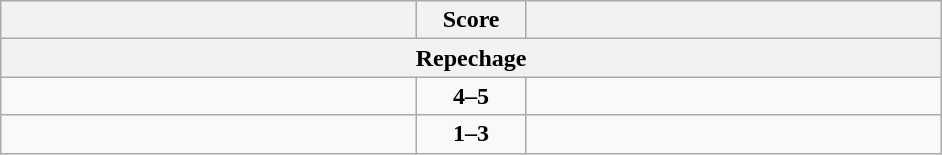<table class="wikitable" style="text-align: left;">
<tr>
<th align="right" width="270"></th>
<th width="65">Score</th>
<th align="left" width="270"></th>
</tr>
<tr>
<th colspan="3">Repechage</th>
</tr>
<tr>
<td></td>
<td align=center><strong>4–5</strong></td>
<td><strong></strong></td>
</tr>
<tr>
<td></td>
<td align=center><strong>1–3</strong></td>
<td><strong></strong></td>
</tr>
</table>
